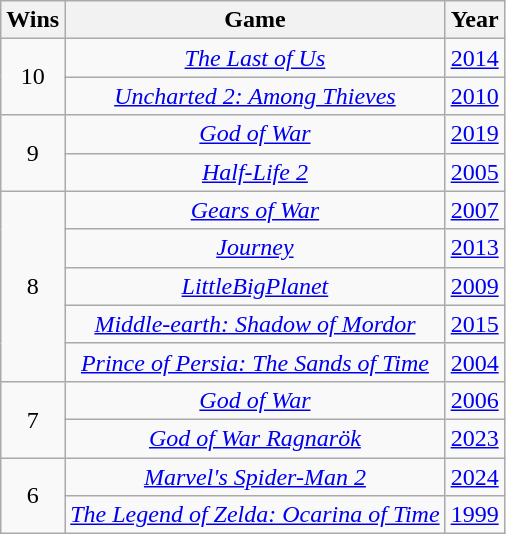<table class="wikitable sortable" width="auto" style="text-align: center">
<tr>
<th>Wins</th>
<th>Game</th>
<th>Year</th>
</tr>
<tr>
<td rowspan="2">10</td>
<td><em><a href='#'>The Last of Us</a></em></td>
<td><a href='#'>2014</a></td>
</tr>
<tr>
<td><em><a href='#'>Uncharted 2: Among Thieves</a></em></td>
<td><a href='#'>2010</a></td>
</tr>
<tr>
<td rowspan="2">9</td>
<td><em><a href='#'>God of War</a></em></td>
<td><a href='#'>2019</a></td>
</tr>
<tr>
<td><em><a href='#'>Half-Life 2</a></em></td>
<td><a href='#'>2005</a></td>
</tr>
<tr>
<td rowspan="5">8</td>
<td><em><a href='#'>Gears of War</a></em></td>
<td><a href='#'>2007</a></td>
</tr>
<tr>
<td><em><a href='#'>Journey</a></em></td>
<td><a href='#'>2013</a></td>
</tr>
<tr>
<td><em><a href='#'>LittleBigPlanet</a></em></td>
<td><a href='#'>2009</a></td>
</tr>
<tr>
<td><em><a href='#'>Middle-earth: Shadow of Mordor</a></em></td>
<td><a href='#'>2015</a></td>
</tr>
<tr>
<td><em><a href='#'>Prince of Persia: The Sands of Time</a></em></td>
<td><a href='#'>2004</a></td>
</tr>
<tr>
<td rowspan="2">7</td>
<td><em><a href='#'>God of War</a></em></td>
<td><a href='#'>2006</a></td>
</tr>
<tr>
<td><em><a href='#'>God of War Ragnarök</a></em></td>
<td><a href='#'>2023</a></td>
</tr>
<tr>
<td rowspan="2">6</td>
<td><em><a href='#'>Marvel's Spider-Man 2</a></em></td>
<td><a href='#'>2024</a></td>
</tr>
<tr>
<td><em><a href='#'>The Legend of Zelda: Ocarina of Time</a></em></td>
<td><a href='#'>1999</a></td>
</tr>
</table>
